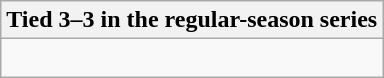<table class="wikitable collapsible collapsed">
<tr>
<th>Tied 3–3 in the regular-season series</th>
</tr>
<tr>
<td><br>




</td>
</tr>
</table>
